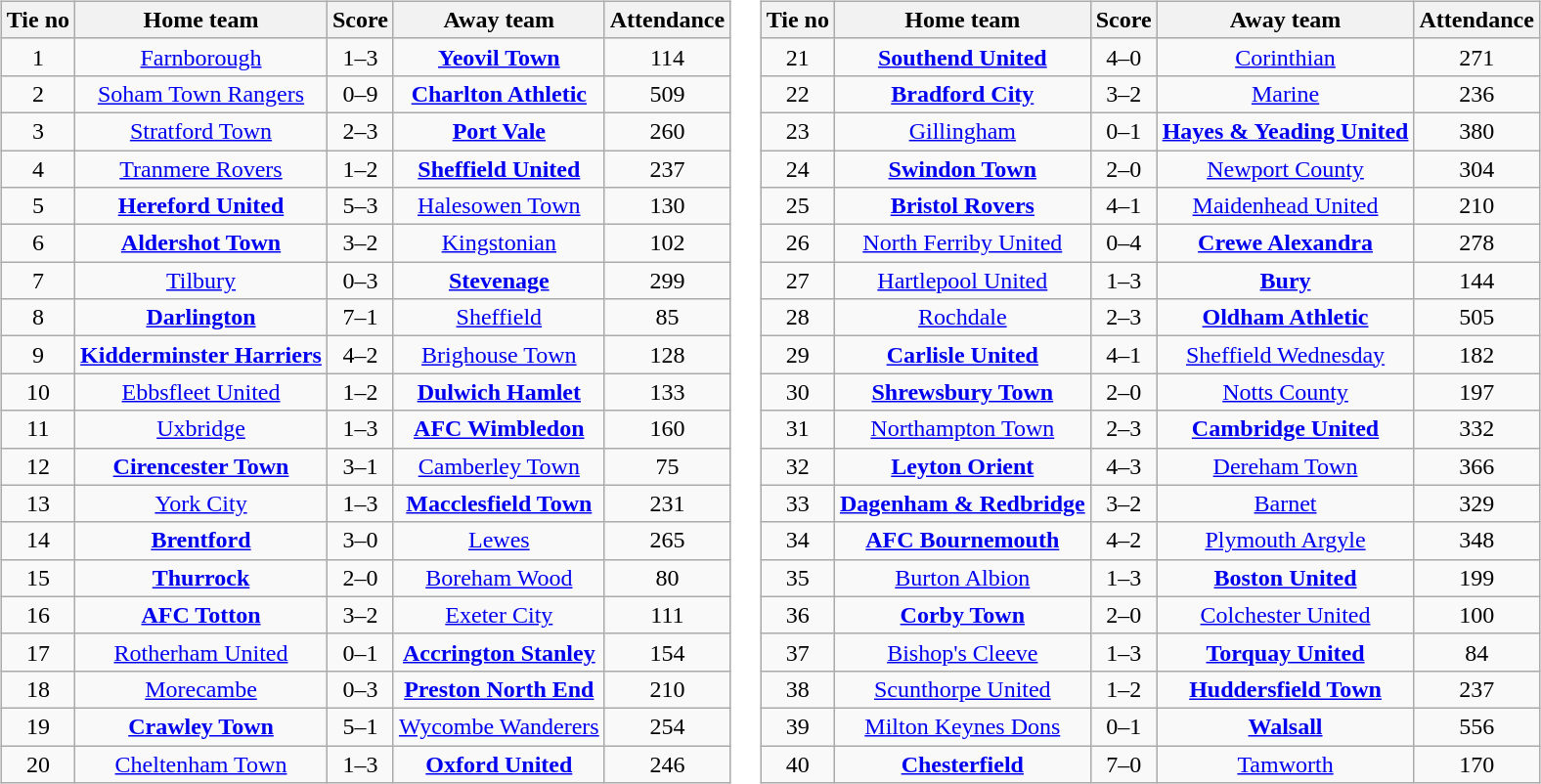<table>
<tr>
<td valign="top"><br><table class="wikitable" style="text-align: center">
<tr>
<th>Tie no</th>
<th>Home team</th>
<th>Score</th>
<th>Away team</th>
<th>Attendance</th>
</tr>
<tr>
<td>1</td>
<td><a href='#'>Farnborough</a></td>
<td>1–3</td>
<td><strong><a href='#'>Yeovil Town</a></strong></td>
<td>114</td>
</tr>
<tr>
<td>2</td>
<td><a href='#'>Soham Town Rangers</a></td>
<td>0–9</td>
<td><strong><a href='#'>Charlton Athletic</a></strong></td>
<td>509</td>
</tr>
<tr>
<td>3</td>
<td><a href='#'>Stratford Town</a></td>
<td>2–3</td>
<td><strong><a href='#'>Port Vale</a></strong></td>
<td>260</td>
</tr>
<tr>
<td>4</td>
<td><a href='#'>Tranmere Rovers</a></td>
<td>1–2</td>
<td><strong><a href='#'>Sheffield United</a></strong></td>
<td>237</td>
</tr>
<tr>
<td>5</td>
<td><strong><a href='#'>Hereford United</a></strong></td>
<td>5–3</td>
<td><a href='#'>Halesowen Town</a></td>
<td>130</td>
</tr>
<tr>
<td>6</td>
<td><strong><a href='#'>Aldershot Town</a></strong></td>
<td>3–2</td>
<td><a href='#'>Kingstonian</a></td>
<td>102</td>
</tr>
<tr>
<td>7</td>
<td><a href='#'>Tilbury</a></td>
<td>0–3</td>
<td><strong><a href='#'>Stevenage</a></strong></td>
<td>299</td>
</tr>
<tr>
<td>8</td>
<td><strong><a href='#'>Darlington</a></strong></td>
<td>7–1</td>
<td><a href='#'>Sheffield</a></td>
<td>85</td>
</tr>
<tr>
<td>9</td>
<td><strong><a href='#'>Kidderminster Harriers</a></strong></td>
<td>4–2</td>
<td><a href='#'>Brighouse Town</a></td>
<td>128</td>
</tr>
<tr>
<td>10</td>
<td><a href='#'>Ebbsfleet United</a></td>
<td>1–2</td>
<td><strong><a href='#'>Dulwich Hamlet</a></strong></td>
<td>133</td>
</tr>
<tr>
<td>11</td>
<td><a href='#'>Uxbridge</a></td>
<td>1–3</td>
<td><strong><a href='#'>AFC Wimbledon</a></strong></td>
<td>160</td>
</tr>
<tr>
<td>12</td>
<td><strong><a href='#'>Cirencester Town</a></strong></td>
<td>3–1</td>
<td><a href='#'>Camberley Town</a></td>
<td>75</td>
</tr>
<tr>
<td>13</td>
<td><a href='#'>York City</a></td>
<td>1–3</td>
<td><strong><a href='#'>Macclesfield Town</a></strong></td>
<td>231</td>
</tr>
<tr>
<td>14</td>
<td><strong><a href='#'>Brentford</a></strong></td>
<td>3–0</td>
<td><a href='#'>Lewes</a></td>
<td>265</td>
</tr>
<tr>
<td>15</td>
<td><strong><a href='#'>Thurrock</a></strong></td>
<td>2–0</td>
<td><a href='#'>Boreham Wood</a></td>
<td>80</td>
</tr>
<tr>
<td>16</td>
<td><strong><a href='#'>AFC Totton</a></strong></td>
<td>3–2</td>
<td><a href='#'>Exeter City</a></td>
<td>111</td>
</tr>
<tr>
<td>17</td>
<td><a href='#'>Rotherham United</a></td>
<td>0–1</td>
<td><strong><a href='#'>Accrington Stanley</a></strong></td>
<td>154</td>
</tr>
<tr>
<td>18</td>
<td><a href='#'>Morecambe</a></td>
<td>0–3</td>
<td><strong><a href='#'>Preston North End</a></strong></td>
<td>210</td>
</tr>
<tr>
<td>19</td>
<td><strong><a href='#'>Crawley Town</a></strong></td>
<td>5–1</td>
<td><a href='#'>Wycombe Wanderers</a></td>
<td>254</td>
</tr>
<tr>
<td>20</td>
<td><a href='#'>Cheltenham Town</a></td>
<td>1–3</td>
<td><strong><a href='#'>Oxford United</a></strong></td>
<td>246</td>
</tr>
</table>
</td>
<td valign="top"><br><table class="wikitable" style="text-align: center">
<tr>
<th>Tie no</th>
<th>Home team</th>
<th>Score</th>
<th>Away team</th>
<th>Attendance</th>
</tr>
<tr>
<td>21</td>
<td><strong><a href='#'>Southend United</a></strong></td>
<td>4–0</td>
<td><a href='#'>Corinthian</a></td>
<td>271</td>
</tr>
<tr>
<td>22</td>
<td><strong><a href='#'>Bradford City</a></strong></td>
<td>3–2</td>
<td><a href='#'>Marine</a></td>
<td>236</td>
</tr>
<tr>
<td>23</td>
<td><a href='#'>Gillingham</a></td>
<td>0–1</td>
<td><strong><a href='#'>Hayes & Yeading United</a></strong></td>
<td>380</td>
</tr>
<tr>
<td>24</td>
<td><strong><a href='#'>Swindon Town</a></strong></td>
<td>2–0</td>
<td><a href='#'>Newport County</a></td>
<td>304</td>
</tr>
<tr>
<td>25</td>
<td><strong><a href='#'>Bristol Rovers</a></strong></td>
<td>4–1</td>
<td><a href='#'>Maidenhead United</a></td>
<td>210</td>
</tr>
<tr>
<td>26</td>
<td><a href='#'>North Ferriby United</a></td>
<td>0–4</td>
<td><strong><a href='#'>Crewe Alexandra</a></strong></td>
<td>278</td>
</tr>
<tr>
<td>27</td>
<td><a href='#'>Hartlepool United</a></td>
<td>1–3</td>
<td><strong><a href='#'>Bury</a></strong></td>
<td>144</td>
</tr>
<tr>
<td>28</td>
<td><a href='#'>Rochdale</a></td>
<td>2–3</td>
<td><strong><a href='#'>Oldham Athletic</a></strong></td>
<td>505</td>
</tr>
<tr>
<td>29</td>
<td><strong><a href='#'>Carlisle United</a></strong></td>
<td>4–1</td>
<td><a href='#'>Sheffield Wednesday</a></td>
<td>182</td>
</tr>
<tr>
<td>30</td>
<td><strong><a href='#'>Shrewsbury Town</a></strong></td>
<td>2–0</td>
<td><a href='#'>Notts County</a></td>
<td>197</td>
</tr>
<tr>
<td>31</td>
<td><a href='#'>Northampton Town</a></td>
<td>2–3</td>
<td><strong><a href='#'>Cambridge United</a></strong></td>
<td>332</td>
</tr>
<tr>
<td>32</td>
<td><strong><a href='#'>Leyton Orient</a></strong></td>
<td>4–3</td>
<td><a href='#'>Dereham Town</a></td>
<td>366</td>
</tr>
<tr>
<td>33</td>
<td><strong><a href='#'>Dagenham & Redbridge</a></strong></td>
<td>3–2</td>
<td><a href='#'>Barnet</a></td>
<td>329</td>
</tr>
<tr>
<td>34</td>
<td><strong><a href='#'>AFC Bournemouth</a></strong></td>
<td>4–2</td>
<td><a href='#'>Plymouth Argyle</a></td>
<td>348</td>
</tr>
<tr>
<td>35</td>
<td><a href='#'>Burton Albion</a></td>
<td>1–3</td>
<td><strong><a href='#'>Boston United</a></strong></td>
<td>199</td>
</tr>
<tr>
<td>36</td>
<td><strong><a href='#'>Corby Town</a></strong></td>
<td>2–0</td>
<td><a href='#'>Colchester United</a></td>
<td>100</td>
</tr>
<tr>
<td>37</td>
<td><a href='#'>Bishop's Cleeve</a></td>
<td>1–3</td>
<td><strong><a href='#'>Torquay United</a></strong></td>
<td>84</td>
</tr>
<tr>
<td>38</td>
<td><a href='#'>Scunthorpe United</a></td>
<td>1–2</td>
<td><strong><a href='#'>Huddersfield Town</a></strong></td>
<td>237</td>
</tr>
<tr>
<td>39</td>
<td><a href='#'>Milton Keynes Dons</a></td>
<td>0–1</td>
<td><strong><a href='#'>Walsall</a></strong></td>
<td>556</td>
</tr>
<tr>
<td>40</td>
<td><strong><a href='#'>Chesterfield</a></strong></td>
<td>7–0</td>
<td><a href='#'>Tamworth</a></td>
<td>170</td>
</tr>
</table>
</td>
</tr>
</table>
